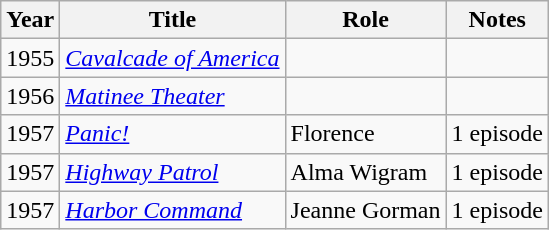<table class="wikitable sortable">
<tr>
<th>Year</th>
<th>Title</th>
<th>Role</th>
<th class="unsortable">Notes</th>
</tr>
<tr>
<td>1955</td>
<td><em><a href='#'>Cavalcade of America</a></em></td>
<td></td>
<td></td>
</tr>
<tr>
<td>1956</td>
<td><em><a href='#'>Matinee Theater</a></em></td>
<td></td>
<td></td>
</tr>
<tr>
<td>1957</td>
<td><em><a href='#'>Panic!</a></em></td>
<td>Florence</td>
<td>1 episode</td>
</tr>
<tr>
<td>1957</td>
<td><em><a href='#'>Highway Patrol</a></em></td>
<td>Alma Wigram</td>
<td>1 episode</td>
</tr>
<tr>
<td>1957</td>
<td><em><a href='#'>Harbor Command</a></em></td>
<td>Jeanne Gorman</td>
<td>1 episode</td>
</tr>
</table>
